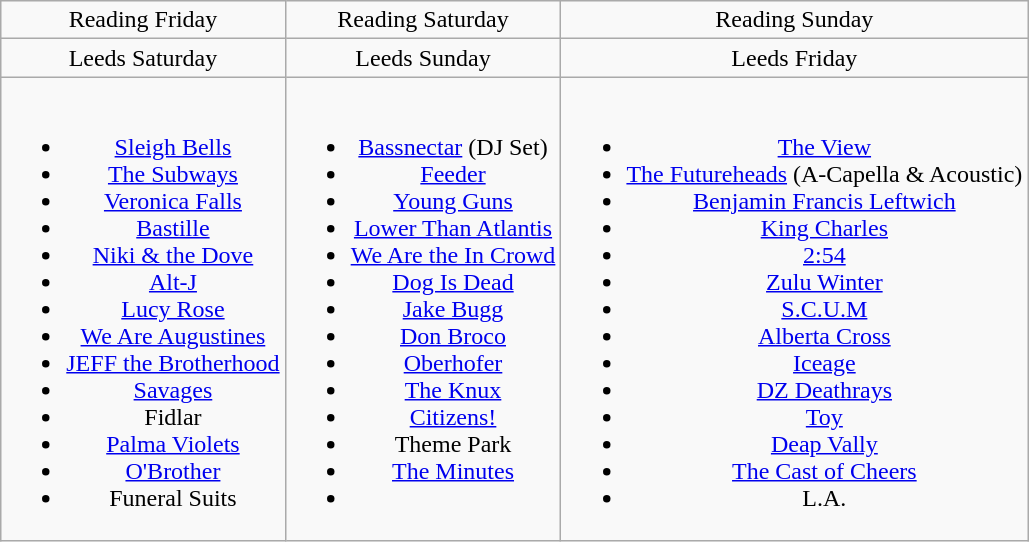<table class="wikitable plainrowheaders" style="text-align:center;">
<tr>
<td>Reading Friday</td>
<td>Reading Saturday</td>
<td>Reading Sunday</td>
</tr>
<tr>
<td>Leeds Saturday</td>
<td>Leeds Sunday</td>
<td>Leeds Friday</td>
</tr>
<tr>
<td><br><ul><li><a href='#'>Sleigh Bells</a></li><li><a href='#'>The Subways</a></li><li><a href='#'>Veronica Falls</a></li><li><a href='#'>Bastille</a></li><li><a href='#'>Niki & the Dove</a></li><li><a href='#'>Alt-J</a></li><li><a href='#'>Lucy Rose</a></li><li><a href='#'>We Are Augustines</a></li><li><a href='#'>JEFF the Brotherhood</a></li><li><a href='#'>Savages</a></li><li>Fidlar</li><li><a href='#'>Palma Violets</a></li><li><a href='#'>O'Brother</a></li><li>Funeral Suits</li></ul></td>
<td><br><ul><li><a href='#'>Bassnectar</a> (DJ Set)</li><li><a href='#'>Feeder</a></li><li><a href='#'>Young Guns</a></li><li><a href='#'>Lower Than Atlantis</a></li><li><a href='#'>We Are the In Crowd</a></li><li><a href='#'>Dog Is Dead</a></li><li><a href='#'>Jake Bugg</a></li><li><a href='#'>Don Broco</a></li><li><a href='#'>Oberhofer</a></li><li><a href='#'>The Knux</a></li><li><a href='#'>Citizens!</a></li><li>Theme Park</li><li><a href='#'>The Minutes</a></li><li></li></ul></td>
<td><br><ul><li><a href='#'>The View</a></li><li><a href='#'>The Futureheads</a> (A-Capella & Acoustic)</li><li><a href='#'>Benjamin Francis Leftwich</a></li><li><a href='#'>King Charles</a></li><li><a href='#'>2:54</a></li><li><a href='#'>Zulu Winter</a></li><li><a href='#'>S.C.U.M</a></li><li><a href='#'>Alberta Cross</a></li><li><a href='#'>Iceage</a></li><li><a href='#'>DZ Deathrays</a></li><li><a href='#'>Toy</a></li><li><a href='#'>Deap Vally</a></li><li><a href='#'>The Cast of Cheers</a></li><li>L.A.</li></ul></td>
</tr>
</table>
